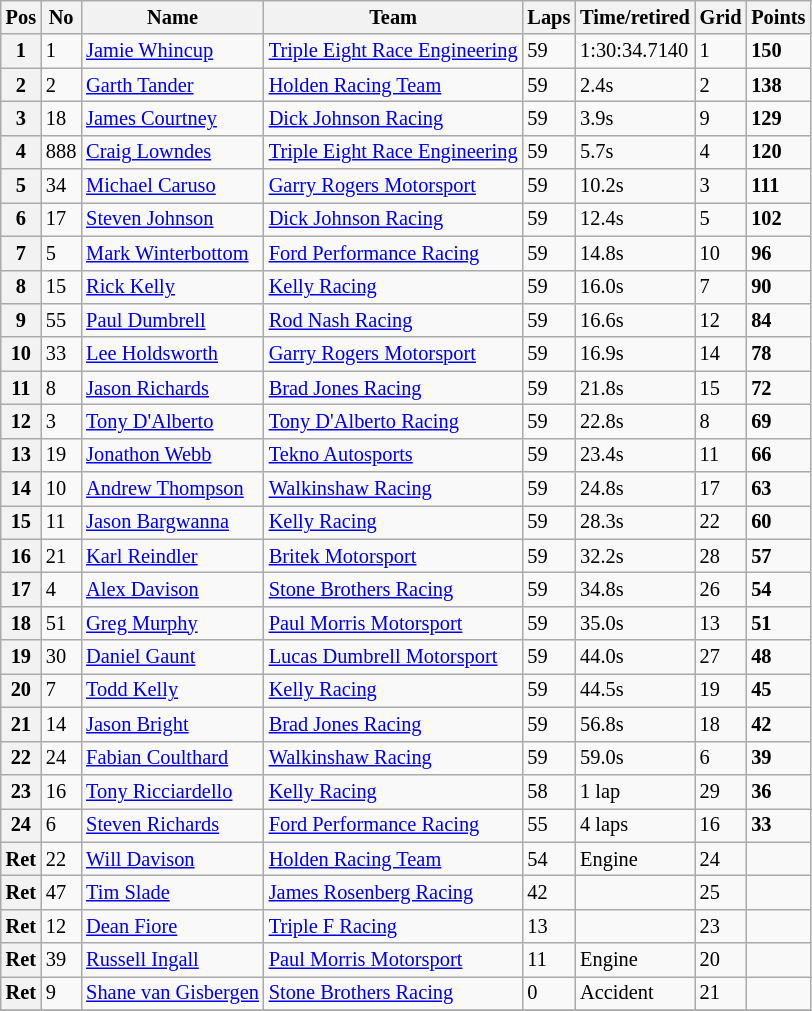<table class="wikitable" style="font-size: 85%;">
<tr>
<th>Pos</th>
<th>No</th>
<th>Name</th>
<th>Team</th>
<th>Laps</th>
<th>Time/retired</th>
<th>Grid</th>
<th>Points</th>
</tr>
<tr>
<th>1</th>
<td>1</td>
<td> <a href='#'>Jamie Whincup</a></td>
<td><a href='#'>Triple Eight Race Engineering</a></td>
<td>59</td>
<td>1:30:34.7140</td>
<td>1</td>
<td><strong>150</strong></td>
</tr>
<tr>
<th>2</th>
<td>2</td>
<td> <a href='#'>Garth Tander</a></td>
<td><a href='#'>Holden Racing Team</a></td>
<td>59</td>
<td>2.4s</td>
<td>2</td>
<td><strong>138</strong></td>
</tr>
<tr>
<th>3</th>
<td>18</td>
<td> <a href='#'>James Courtney</a></td>
<td><a href='#'>Dick Johnson Racing</a></td>
<td>59</td>
<td>3.9s</td>
<td>9</td>
<td><strong>129</strong></td>
</tr>
<tr>
<th>4</th>
<td>888</td>
<td> <a href='#'>Craig Lowndes</a></td>
<td><a href='#'>Triple Eight Race Engineering</a></td>
<td>59</td>
<td>5.7s</td>
<td>4</td>
<td><strong>120</strong></td>
</tr>
<tr>
<th>5</th>
<td>34</td>
<td> <a href='#'>Michael Caruso</a></td>
<td><a href='#'>Garry Rogers Motorsport</a></td>
<td>59</td>
<td>10.2s</td>
<td>3</td>
<td><strong>111</strong></td>
</tr>
<tr>
<th>6</th>
<td>17</td>
<td> <a href='#'>Steven Johnson</a></td>
<td><a href='#'>Dick Johnson Racing</a></td>
<td>59</td>
<td>12.4s</td>
<td>5</td>
<td><strong>102</strong></td>
</tr>
<tr>
<th>7</th>
<td>5</td>
<td> <a href='#'>Mark Winterbottom</a></td>
<td><a href='#'>Ford Performance Racing</a></td>
<td>59</td>
<td>14.8s</td>
<td>10</td>
<td><strong>96</strong></td>
</tr>
<tr>
<th>8</th>
<td>15</td>
<td> <a href='#'>Rick Kelly</a></td>
<td><a href='#'>Kelly Racing</a></td>
<td>59</td>
<td>16.0s</td>
<td>7</td>
<td><strong>90</strong></td>
</tr>
<tr>
<th>9</th>
<td>55</td>
<td> <a href='#'>Paul Dumbrell</a></td>
<td><a href='#'>Rod Nash Racing</a></td>
<td>59</td>
<td>16.6s</td>
<td>12</td>
<td><strong>84</strong></td>
</tr>
<tr>
<th>10</th>
<td>33</td>
<td> <a href='#'>Lee Holdsworth</a></td>
<td><a href='#'>Garry Rogers Motorsport</a></td>
<td>59</td>
<td>16.9s</td>
<td>14</td>
<td><strong>78</strong></td>
</tr>
<tr>
<th>11</th>
<td>8</td>
<td> <a href='#'>Jason Richards</a></td>
<td><a href='#'>Brad Jones Racing</a></td>
<td>59</td>
<td>21.8s</td>
<td>15</td>
<td><strong>72</strong></td>
</tr>
<tr>
<th>12</th>
<td>3</td>
<td> <a href='#'>Tony D'Alberto</a></td>
<td><a href='#'>Tony D'Alberto Racing</a></td>
<td>59</td>
<td>22.8s</td>
<td>8</td>
<td><strong>69</strong></td>
</tr>
<tr>
<th>13</th>
<td>19</td>
<td> <a href='#'>Jonathon Webb</a></td>
<td><a href='#'>Tekno Autosports</a></td>
<td>59</td>
<td>23.4s</td>
<td>11</td>
<td><strong>66</strong></td>
</tr>
<tr>
<th>14</th>
<td>10</td>
<td> <a href='#'>Andrew Thompson</a></td>
<td><a href='#'>Walkinshaw Racing</a></td>
<td>59</td>
<td>24.8s</td>
<td>17</td>
<td><strong>63</strong></td>
</tr>
<tr>
<th>15</th>
<td>11</td>
<td> <a href='#'>Jason Bargwanna</a></td>
<td><a href='#'>Kelly Racing</a></td>
<td>59</td>
<td>28.3s</td>
<td>22</td>
<td><strong>60</strong></td>
</tr>
<tr>
<th>16</th>
<td>21</td>
<td> <a href='#'>Karl Reindler</a></td>
<td><a href='#'>Britek Motorsport</a></td>
<td>59</td>
<td>32.2s</td>
<td>28</td>
<td><strong>57</strong></td>
</tr>
<tr>
<th>17</th>
<td>4</td>
<td> <a href='#'>Alex Davison</a></td>
<td><a href='#'>Stone Brothers Racing</a></td>
<td>59</td>
<td>34.8s</td>
<td>26</td>
<td><strong>54</strong></td>
</tr>
<tr>
<th>18</th>
<td>51</td>
<td> <a href='#'>Greg Murphy</a></td>
<td><a href='#'>Paul Morris Motorsport</a></td>
<td>59</td>
<td>35.0s</td>
<td>13</td>
<td><strong>51</strong></td>
</tr>
<tr>
<th>19</th>
<td>30</td>
<td> <a href='#'>Daniel Gaunt</a></td>
<td><a href='#'>Lucas Dumbrell Motorsport</a></td>
<td>59</td>
<td>44.0s</td>
<td>27</td>
<td><strong>48</strong></td>
</tr>
<tr>
<th>20</th>
<td>7</td>
<td> <a href='#'>Todd Kelly</a></td>
<td><a href='#'>Kelly Racing</a></td>
<td>59</td>
<td>44.5s</td>
<td>19</td>
<td><strong>45</strong></td>
</tr>
<tr>
<th>21</th>
<td>14</td>
<td> <a href='#'>Jason Bright</a></td>
<td><a href='#'>Brad Jones Racing</a></td>
<td>59</td>
<td>56.8s</td>
<td>18</td>
<td><strong>42</strong></td>
</tr>
<tr>
<th>22</th>
<td>24</td>
<td> <a href='#'>Fabian Coulthard</a></td>
<td><a href='#'>Walkinshaw Racing</a></td>
<td>59</td>
<td>59.0s</td>
<td>6</td>
<td><strong>39</strong></td>
</tr>
<tr>
<th>23</th>
<td>16</td>
<td> <a href='#'>Tony Ricciardello</a></td>
<td><a href='#'>Kelly Racing</a></td>
<td>58</td>
<td> 1 lap</td>
<td>29</td>
<td><strong>36</strong></td>
</tr>
<tr>
<th>24</th>
<td>6</td>
<td> <a href='#'>Steven Richards</a></td>
<td><a href='#'>Ford Performance Racing</a></td>
<td>55</td>
<td> 4 laps</td>
<td>16</td>
<td><strong>33</strong></td>
</tr>
<tr>
<th>Ret</th>
<td>22</td>
<td> <a href='#'>Will Davison</a></td>
<td><a href='#'>Holden Racing Team</a></td>
<td>54</td>
<td>Engine</td>
<td>24</td>
<td></td>
</tr>
<tr>
<th>Ret</th>
<td>47</td>
<td> <a href='#'>Tim Slade</a></td>
<td><a href='#'>James Rosenberg Racing</a></td>
<td>42</td>
<td></td>
<td>25</td>
<td></td>
</tr>
<tr>
<th>Ret</th>
<td>12</td>
<td> <a href='#'>Dean Fiore</a></td>
<td><a href='#'>Triple F Racing</a></td>
<td>13</td>
<td></td>
<td>23</td>
<td></td>
</tr>
<tr>
<th>Ret</th>
<td>39</td>
<td> <a href='#'>Russell Ingall</a></td>
<td><a href='#'>Paul Morris Motorsport</a></td>
<td>11</td>
<td>Engine</td>
<td>20</td>
<td></td>
</tr>
<tr>
<th>Ret</th>
<td>9</td>
<td> <a href='#'>Shane van Gisbergen</a></td>
<td><a href='#'>Stone Brothers Racing</a></td>
<td>0</td>
<td>Accident</td>
<td>21</td>
<td></td>
</tr>
<tr>
</tr>
</table>
